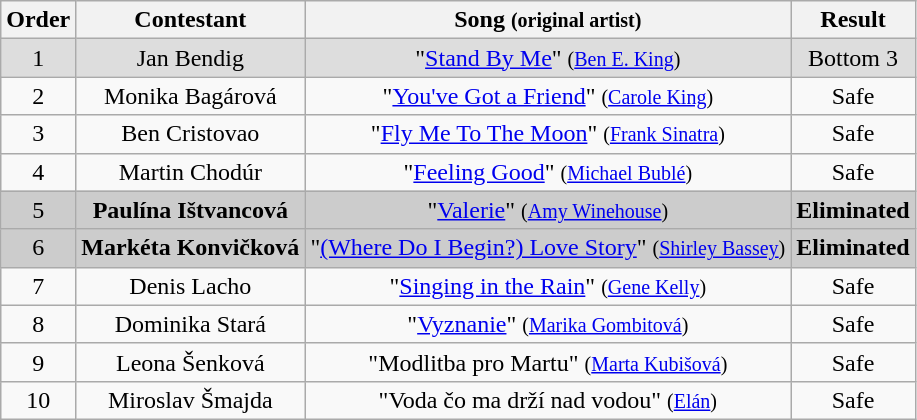<table class="wikitable plainrowheaders" style="text-align:center;">
<tr>
<th scope="col">Order</th>
<th scope="col">Contestant</th>
<th scope="col">Song <small>(original artist)</small></th>
<th scope="col">Result</th>
</tr>
<tr bgcolor="#DDDDDD">
<td>1</td>
<td>Jan Bendig</td>
<td>"<a href='#'>Stand By Me</a>" <small>(<a href='#'>Ben E. King</a>)</small></td>
<td>Bottom 3</td>
</tr>
<tr>
<td>2</td>
<td>Monika Bagárová</td>
<td>"<a href='#'>You've Got a Friend</a>" <small>(<a href='#'>Carole King</a>)</small></td>
<td>Safe</td>
</tr>
<tr>
<td>3</td>
<td>Ben Cristovao</td>
<td>"<a href='#'>Fly Me To The Moon</a>" <small>(<a href='#'>Frank Sinatra</a>)</small></td>
<td>Safe</td>
</tr>
<tr>
<td>4</td>
<td>Martin Chodúr</td>
<td>"<a href='#'>Feeling Good</a>" <small>(<a href='#'>Michael Bublé</a>)</small></td>
<td>Safe</td>
</tr>
<tr style="background:#ccc;">
<td>5</td>
<td><strong>Paulína Ištvancová</strong></td>
<td>"<a href='#'>Valerie</a>" <small>(<a href='#'>Amy Winehouse</a>)</small></td>
<td><strong>Eliminated</strong></td>
</tr>
<tr style="background:#ccc;">
<td>6</td>
<td><strong>Markéta Konvičková</strong></td>
<td>"<a href='#'>(Where Do I Begin?) Love Story</a>" <small>(<a href='#'>Shirley Bassey</a>)</small></td>
<td><strong>Eliminated</strong></td>
</tr>
<tr>
<td>7</td>
<td>Denis Lacho</td>
<td>"<a href='#'>Singing in the Rain</a>" <small>(<a href='#'>Gene Kelly</a>)</small></td>
<td>Safe</td>
</tr>
<tr>
<td>8</td>
<td>Dominika Stará</td>
<td>"<a href='#'>Vyznanie</a>" <small>(<a href='#'>Marika Gombitová</a>)</small></td>
<td>Safe</td>
</tr>
<tr>
<td>9</td>
<td>Leona Šenková</td>
<td>"Modlitba pro Martu" <small>(<a href='#'>Marta Kubišová</a>)</small></td>
<td>Safe</td>
</tr>
<tr>
<td>10</td>
<td>Miroslav Šmajda</td>
<td>"Voda čo ma drží nad vodou" <small>(<a href='#'>Elán</a>)</small></td>
<td>Safe</td>
</tr>
</table>
